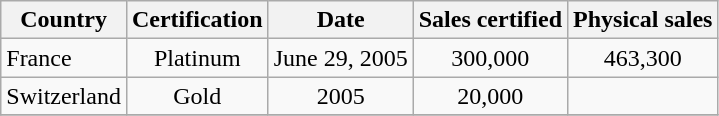<table class="wikitable sortable">
<tr>
<th bgcolor="#ebf5ff">Country</th>
<th bgcolor="#ebf5ff">Certification</th>
<th bgcolor="#ebf5ff">Date</th>
<th bgcolor="#ebf5ff">Sales certified</th>
<th bgcolor="#ebf5ff">Physical sales</th>
</tr>
<tr>
<td>France</td>
<td align="center">Platinum</td>
<td align="center">June 29, 2005</td>
<td align="center">300,000</td>
<td align="center">463,300</td>
</tr>
<tr>
<td>Switzerland</td>
<td align="center">Gold</td>
<td align="center">2005</td>
<td align="center">20,000</td>
<td align="center"></td>
</tr>
<tr>
</tr>
</table>
